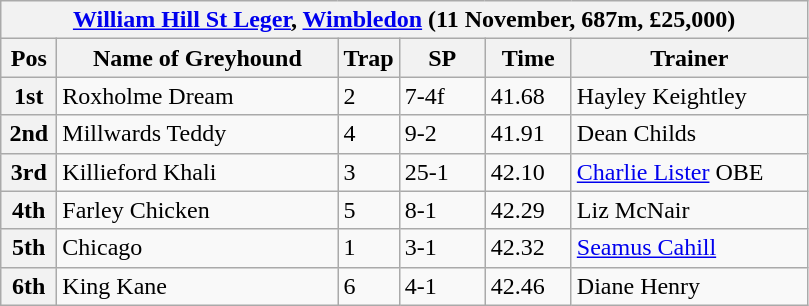<table class="wikitable">
<tr>
<th colspan="6"><a href='#'>William Hill St Leger</a>, <a href='#'>Wimbledon</a> (11 November, 687m, £25,000)</th>
</tr>
<tr>
<th width=30>Pos</th>
<th width=180>Name of Greyhound</th>
<th width=30>Trap</th>
<th width=50>SP</th>
<th width=50>Time</th>
<th width=150>Trainer</th>
</tr>
<tr>
<th>1st</th>
<td>Roxholme Dream</td>
<td>2</td>
<td>7-4f</td>
<td>41.68</td>
<td>Hayley Keightley</td>
</tr>
<tr>
<th>2nd</th>
<td>Millwards Teddy</td>
<td>4</td>
<td>9-2</td>
<td>41.91</td>
<td>Dean Childs</td>
</tr>
<tr>
<th>3rd</th>
<td>Killieford Khali</td>
<td>3</td>
<td>25-1</td>
<td>42.10</td>
<td><a href='#'>Charlie Lister</a> OBE</td>
</tr>
<tr>
<th>4th</th>
<td>Farley Chicken</td>
<td>5</td>
<td>8-1</td>
<td>42.29</td>
<td>Liz McNair</td>
</tr>
<tr>
<th>5th</th>
<td>Chicago</td>
<td>1</td>
<td>3-1</td>
<td>42.32</td>
<td><a href='#'>Seamus Cahill</a></td>
</tr>
<tr>
<th>6th</th>
<td>King Kane</td>
<td>6</td>
<td>4-1</td>
<td>42.46</td>
<td>Diane Henry</td>
</tr>
</table>
